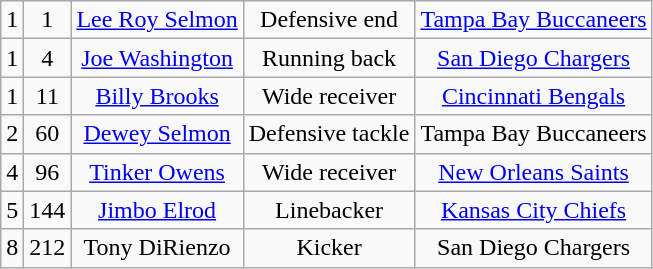<table class="wikitable" style="text-align:center">
<tr>
<td>1</td>
<td>1</td>
<td><a href='#'>Lee Roy Selmon</a></td>
<td>Defensive end</td>
<td><a href='#'>Tampa Bay Buccaneers</a></td>
</tr>
<tr>
<td>1</td>
<td>4</td>
<td><a href='#'>Joe Washington</a></td>
<td>Running back</td>
<td><a href='#'>San Diego Chargers</a></td>
</tr>
<tr>
<td>1</td>
<td>11</td>
<td><a href='#'>Billy Brooks</a></td>
<td>Wide receiver</td>
<td><a href='#'>Cincinnati Bengals</a></td>
</tr>
<tr>
<td>2</td>
<td>60</td>
<td><a href='#'>Dewey Selmon</a></td>
<td>Defensive tackle</td>
<td>Tampa Bay Buccaneers</td>
</tr>
<tr>
<td>4</td>
<td>96</td>
<td><a href='#'>Tinker Owens</a></td>
<td>Wide receiver</td>
<td><a href='#'>New Orleans Saints</a></td>
</tr>
<tr>
<td>5</td>
<td>144</td>
<td><a href='#'>Jimbo Elrod</a></td>
<td>Linebacker</td>
<td><a href='#'>Kansas City Chiefs</a></td>
</tr>
<tr>
<td>8</td>
<td>212</td>
<td>Tony DiRienzo</td>
<td>Kicker</td>
<td>San Diego Chargers</td>
</tr>
</table>
